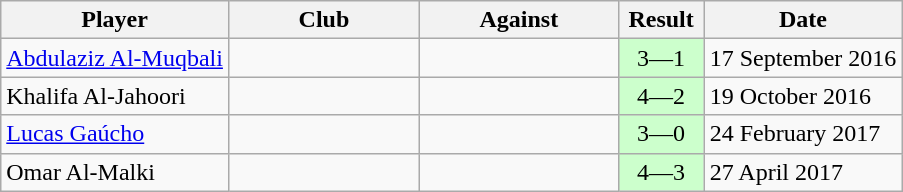<table class="wikitable" align="center">
<tr>
<th>Player</th>
<th width=120>Club</th>
<th width=125>Against</th>
<th width=50>Result</th>
<th>Date</th>
</tr>
<tr>
<td> <a href='#'>Abdulaziz Al-Muqbali</a></td>
<td></td>
<td></td>
<td style="background:#CCFFCC" align="center">3—1</td>
<td>17 September 2016</td>
</tr>
<tr>
<td> Khalifa Al-Jahoori</td>
<td></td>
<td></td>
<td style="background:#CCFFCC" align="center">4—2</td>
<td>19 October 2016</td>
</tr>
<tr>
<td> <a href='#'>Lucas Gaúcho</a></td>
<td></td>
<td></td>
<td style="background:#CCFFCC" align="center">3—0</td>
<td>24 February 2017</td>
</tr>
<tr>
<td> Omar Al-Malki</td>
<td></td>
<td></td>
<td style="background:#CCFFCC" align="center">4—3</td>
<td>27 April 2017</td>
</tr>
</table>
